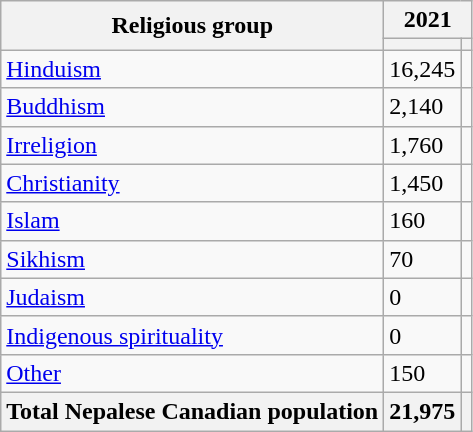<table class="wikitable sortable">
<tr>
<th rowspan="2">Religious group</th>
<th colspan="2">2021</th>
</tr>
<tr>
<th><a href='#'></a></th>
<th></th>
</tr>
<tr>
<td><a href='#'>Hinduism</a></td>
<td>16,245</td>
<td></td>
</tr>
<tr>
<td><a href='#'>Buddhism</a></td>
<td>2,140</td>
<td></td>
</tr>
<tr>
<td><a href='#'>Irreligion</a></td>
<td>1,760</td>
<td></td>
</tr>
<tr>
<td><a href='#'>Christianity</a></td>
<td>1,450</td>
<td></td>
</tr>
<tr>
<td><a href='#'>Islam</a></td>
<td>160</td>
<td></td>
</tr>
<tr>
<td><a href='#'>Sikhism</a></td>
<td>70</td>
<td></td>
</tr>
<tr>
<td><a href='#'>Judaism</a></td>
<td>0</td>
<td></td>
</tr>
<tr>
<td><a href='#'>Indigenous spirituality</a></td>
<td>0</td>
<td></td>
</tr>
<tr>
<td><a href='#'>Other</a></td>
<td>150</td>
<td></td>
</tr>
<tr>
<th>Total Nepalese Canadian population</th>
<th>21,975</th>
<th></th>
</tr>
</table>
